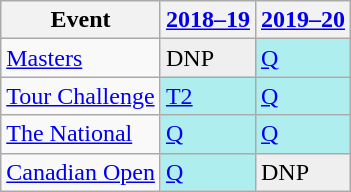<table class="wikitable" border="1">
<tr>
<th>Event</th>
<th><a href='#'>2018–19</a></th>
<th><a href='#'>2019–20</a></th>
</tr>
<tr>
<td><a href='#'>Masters</a></td>
<td style="background:#EFEFEF;">DNP</td>
<td style="background:#afeeee;"><a href='#'>Q</a></td>
</tr>
<tr>
<td><a href='#'>Tour Challenge</a></td>
<td style="background:#afeeee;"><a href='#'>T2</a></td>
<td style="background:#afeeee;"><a href='#'>Q</a></td>
</tr>
<tr>
<td><a href='#'>The National</a></td>
<td style="background:#afeeee;"><a href='#'>Q</a></td>
<td style="background:#afeeee;"><a href='#'>Q</a></td>
</tr>
<tr>
<td><a href='#'>Canadian Open</a></td>
<td style="background:#afeeee;"><a href='#'>Q</a></td>
<td style="background:#EFEFEF;">DNP</td>
</tr>
</table>
